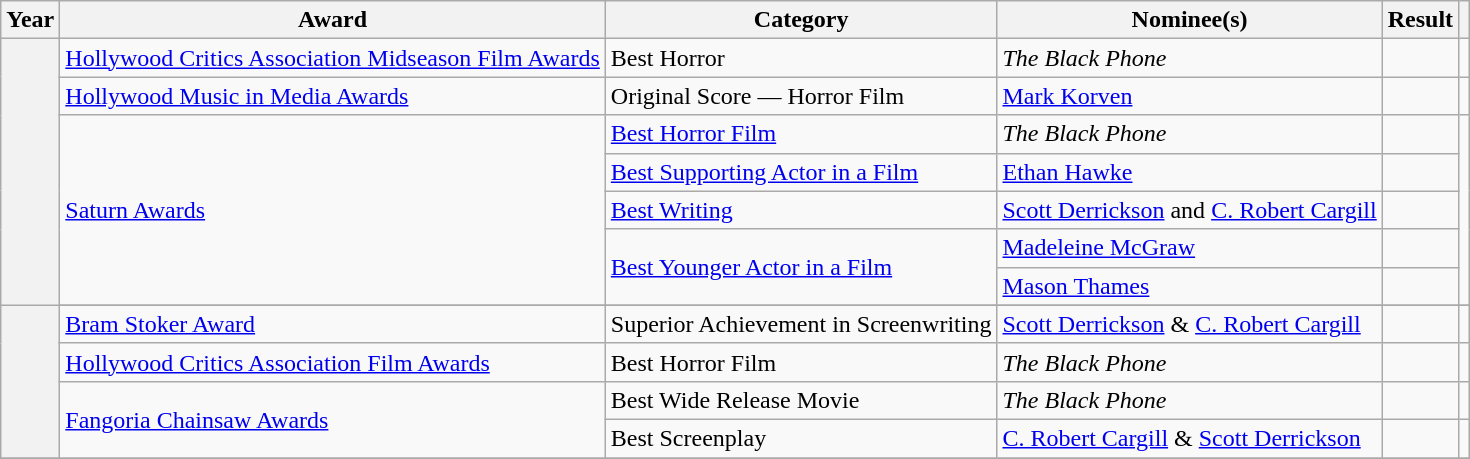<table class="wikitable sortable plainrowheaders">
<tr>
<th>Year</th>
<th>Award</th>
<th>Category</th>
<th>Nominee(s)</th>
<th>Result</th>
<th class="unsortable"></th>
</tr>
<tr>
<th scope="row" rowspan="7"></th>
<td><a href='#'>Hollywood Critics Association Midseason Film Awards</a></td>
<td>Best Horror</td>
<td><em>The Black Phone</em></td>
<td></td>
<td style="text-align:center;"></td>
</tr>
<tr>
<td><a href='#'>Hollywood Music in Media Awards</a></td>
<td>Original Score — Horror Film</td>
<td><a href='#'>Mark Korven</a></td>
<td></td>
<td style="text-align:center;"></td>
</tr>
<tr>
<td rowspan="5"><a href='#'>Saturn Awards</a></td>
<td><a href='#'>Best Horror Film</a></td>
<td><em>The Black Phone</em></td>
<td></td>
<td rowspan="5" style="text-align:center;"></td>
</tr>
<tr>
<td><a href='#'>Best Supporting Actor in a Film</a></td>
<td><a href='#'>Ethan Hawke</a></td>
<td></td>
</tr>
<tr>
<td><a href='#'>Best Writing</a></td>
<td><a href='#'>Scott Derrickson</a> and <a href='#'>C. Robert Cargill</a></td>
<td></td>
</tr>
<tr>
<td rowspan="2"><a href='#'>Best Younger Actor in a Film</a></td>
<td><a href='#'>Madeleine McGraw</a></td>
<td></td>
</tr>
<tr>
<td><a href='#'>Mason Thames</a></td>
<td></td>
</tr>
<tr>
<th scope="row" rowspan="5"></th>
</tr>
<tr>
<td><a href='#'>Bram Stoker Award</a></td>
<td>Superior Achievement in Screenwriting</td>
<td><a href='#'>Scott Derrickson</a> & <a href='#'>C. Robert Cargill</a></td>
<td></td>
<td style="text-align:center;"></td>
</tr>
<tr>
<td><a href='#'>Hollywood Critics Association Film Awards</a></td>
<td>Best Horror Film</td>
<td><em>The Black Phone</em></td>
<td></td>
<td style="text-align:center;"></td>
</tr>
<tr>
<td rowspan="2"><a href='#'>Fangoria Chainsaw Awards</a></td>
<td>Best Wide Release Movie</td>
<td><em>The Black Phone</em></td>
<td></td>
<td style="text-align:center;"></td>
</tr>
<tr>
<td>Best Screenplay</td>
<td><a href='#'>C. Robert Cargill</a> & <a href='#'>Scott Derrickson</a></td>
<td></td>
<td style="text-align:center;"></td>
</tr>
<tr>
</tr>
</table>
